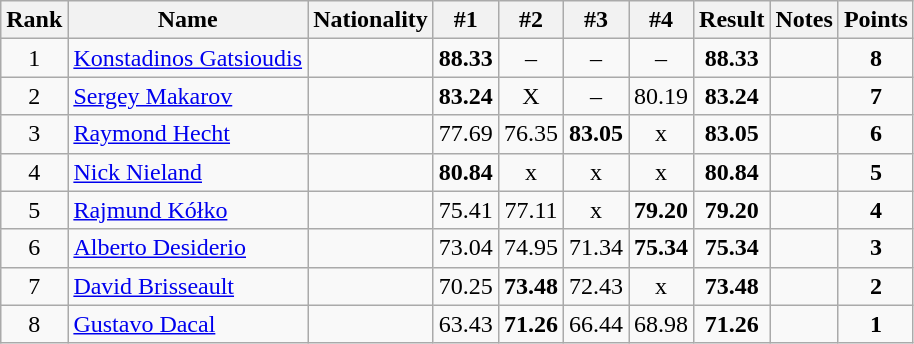<table class="wikitable sortable" style="text-align:center">
<tr>
<th>Rank</th>
<th>Name</th>
<th>Nationality</th>
<th>#1</th>
<th>#2</th>
<th>#3</th>
<th>#4</th>
<th>Result</th>
<th>Notes</th>
<th>Points</th>
</tr>
<tr>
<td>1</td>
<td align=left><a href='#'>Konstadinos Gatsioudis</a></td>
<td align=left></td>
<td><strong>88.33</strong></td>
<td>–</td>
<td>–</td>
<td>–</td>
<td><strong>88.33</strong></td>
<td></td>
<td><strong>8</strong></td>
</tr>
<tr>
<td>2</td>
<td align=left><a href='#'>Sergey Makarov</a></td>
<td align=left></td>
<td><strong>83.24</strong></td>
<td>X</td>
<td>–</td>
<td>80.19</td>
<td><strong>83.24</strong></td>
<td></td>
<td><strong>7</strong></td>
</tr>
<tr>
<td>3</td>
<td align=left><a href='#'>Raymond Hecht</a></td>
<td align=left></td>
<td>77.69</td>
<td>76.35</td>
<td><strong>83.05</strong></td>
<td>x</td>
<td><strong>83.05</strong></td>
<td></td>
<td><strong>6</strong></td>
</tr>
<tr>
<td>4</td>
<td align=left><a href='#'>Nick Nieland</a></td>
<td align=left></td>
<td><strong>80.84</strong></td>
<td>x</td>
<td>x</td>
<td>x</td>
<td><strong>80.84</strong></td>
<td></td>
<td><strong>5</strong></td>
</tr>
<tr>
<td>5</td>
<td align=left><a href='#'>Rajmund Kółko</a></td>
<td align=left></td>
<td>75.41</td>
<td>77.11</td>
<td>x</td>
<td><strong>79.20</strong></td>
<td><strong>79.20</strong></td>
<td></td>
<td><strong>4</strong></td>
</tr>
<tr>
<td>6</td>
<td align=left><a href='#'>Alberto Desiderio</a></td>
<td align=left></td>
<td>73.04</td>
<td>74.95</td>
<td>71.34</td>
<td><strong>75.34</strong></td>
<td><strong>75.34</strong></td>
<td></td>
<td><strong>3</strong></td>
</tr>
<tr>
<td>7</td>
<td align=left><a href='#'>David Brisseault</a></td>
<td align=left></td>
<td>70.25</td>
<td><strong>73.48</strong></td>
<td>72.43</td>
<td>x</td>
<td><strong>73.48</strong></td>
<td></td>
<td><strong>2</strong></td>
</tr>
<tr>
<td>8</td>
<td align=left><a href='#'>Gustavo Dacal</a></td>
<td align=left></td>
<td>63.43</td>
<td><strong>71.26</strong></td>
<td>66.44</td>
<td>68.98</td>
<td><strong>71.26</strong></td>
<td></td>
<td><strong>1</strong></td>
</tr>
</table>
